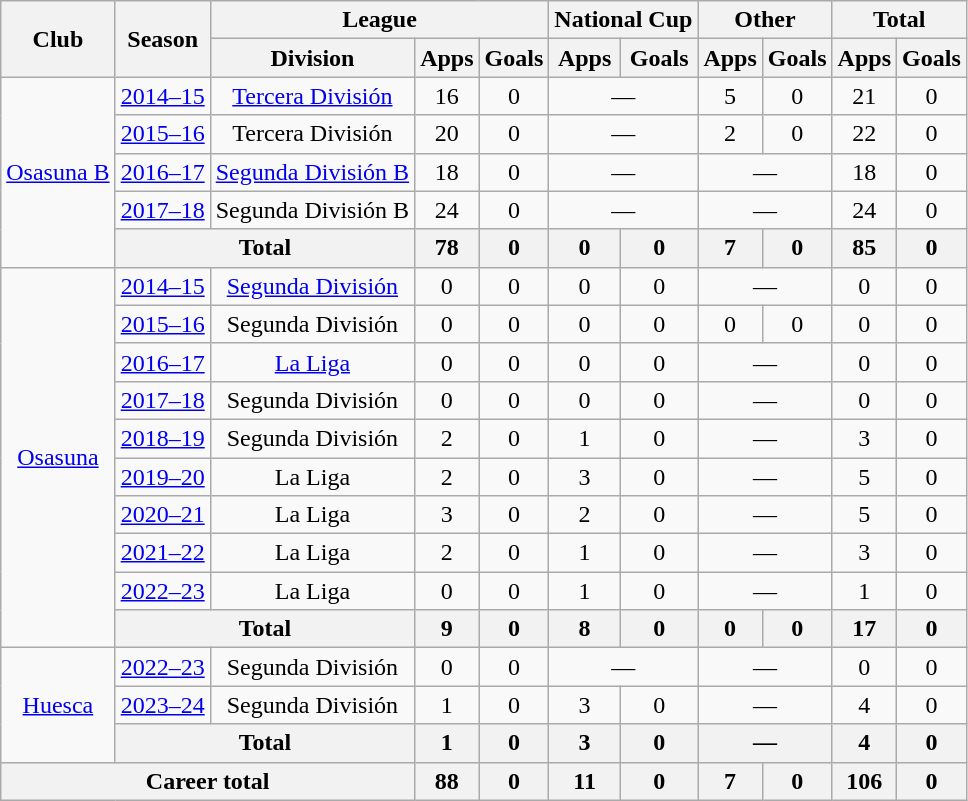<table class="wikitable" style="text-align:center">
<tr>
<th rowspan="2">Club</th>
<th rowspan="2">Season</th>
<th colspan="3">League</th>
<th colspan="2">National Cup</th>
<th colspan="2">Other</th>
<th colspan="2">Total</th>
</tr>
<tr>
<th>Division</th>
<th>Apps</th>
<th>Goals</th>
<th>Apps</th>
<th>Goals</th>
<th>Apps</th>
<th>Goals</th>
<th>Apps</th>
<th>Goals</th>
</tr>
<tr>
<td rowspan="5"><a href='#'>Osasuna B</a></td>
<td><a href='#'>2014–15</a></td>
<td><a href='#'>Tercera División</a></td>
<td>16</td>
<td>0</td>
<td colspan="2">—</td>
<td>5</td>
<td>0</td>
<td>21</td>
<td>0</td>
</tr>
<tr>
<td><a href='#'>2015–16</a></td>
<td>Tercera División</td>
<td>20</td>
<td>0</td>
<td colspan="2">—</td>
<td>2</td>
<td>0</td>
<td>22</td>
<td>0</td>
</tr>
<tr>
<td><a href='#'>2016–17</a></td>
<td><a href='#'>Segunda División B</a></td>
<td>18</td>
<td>0</td>
<td colspan="2">—</td>
<td colspan="2">—</td>
<td>18</td>
<td>0</td>
</tr>
<tr>
<td><a href='#'>2017–18</a></td>
<td>Segunda División B</td>
<td>24</td>
<td>0</td>
<td colspan="2">—</td>
<td colspan="2">—</td>
<td>24</td>
<td>0</td>
</tr>
<tr>
<th colspan="2">Total</th>
<th>78</th>
<th>0</th>
<th>0</th>
<th>0</th>
<th>7</th>
<th>0</th>
<th>85</th>
<th>0</th>
</tr>
<tr>
<td rowspan="10"><a href='#'>Osasuna</a></td>
<td><a href='#'>2014–15</a></td>
<td><a href='#'>Segunda División</a></td>
<td>0</td>
<td>0</td>
<td>0</td>
<td>0</td>
<td colspan="2">—</td>
<td>0</td>
<td>0</td>
</tr>
<tr>
<td><a href='#'>2015–16</a></td>
<td>Segunda División</td>
<td>0</td>
<td>0</td>
<td>0</td>
<td>0</td>
<td>0</td>
<td>0</td>
<td>0</td>
<td>0</td>
</tr>
<tr>
<td><a href='#'>2016–17</a></td>
<td><a href='#'>La Liga</a></td>
<td>0</td>
<td>0</td>
<td>0</td>
<td>0</td>
<td colspan="2">—</td>
<td>0</td>
<td>0</td>
</tr>
<tr>
<td><a href='#'>2017–18</a></td>
<td>Segunda División</td>
<td>0</td>
<td>0</td>
<td>0</td>
<td>0</td>
<td colspan="2">—</td>
<td>0</td>
<td>0</td>
</tr>
<tr>
<td><a href='#'>2018–19</a></td>
<td>Segunda División</td>
<td>2</td>
<td>0</td>
<td>1</td>
<td>0</td>
<td colspan="2">—</td>
<td>3</td>
<td>0</td>
</tr>
<tr>
<td><a href='#'>2019–20</a></td>
<td>La Liga</td>
<td>2</td>
<td>0</td>
<td>3</td>
<td>0</td>
<td colspan="2">—</td>
<td>5</td>
<td>0</td>
</tr>
<tr>
<td><a href='#'>2020–21</a></td>
<td>La Liga</td>
<td>3</td>
<td>0</td>
<td>2</td>
<td>0</td>
<td colspan="2">—</td>
<td>5</td>
<td>0</td>
</tr>
<tr>
<td><a href='#'>2021–22</a></td>
<td>La Liga</td>
<td>2</td>
<td>0</td>
<td>1</td>
<td>0</td>
<td colspan="2">—</td>
<td>3</td>
<td>0</td>
</tr>
<tr>
<td><a href='#'>2022–23</a></td>
<td>La Liga</td>
<td>0</td>
<td>0</td>
<td>1</td>
<td>0</td>
<td colspan="2">—</td>
<td>1</td>
<td>0</td>
</tr>
<tr>
<th colspan="2">Total</th>
<th>9</th>
<th>0</th>
<th>8</th>
<th>0</th>
<th>0</th>
<th>0</th>
<th>17</th>
<th>0</th>
</tr>
<tr>
<td rowspan="3"><a href='#'>Huesca</a></td>
<td><a href='#'>2022–23</a></td>
<td>Segunda División</td>
<td>0</td>
<td>0</td>
<td colspan="2">—</td>
<td colspan="2">—</td>
<td>0</td>
<td>0</td>
</tr>
<tr>
<td><a href='#'>2023–24</a></td>
<td>Segunda División</td>
<td>1</td>
<td>0</td>
<td>3</td>
<td>0</td>
<td colspan="2">—</td>
<td>4</td>
<td>0</td>
</tr>
<tr>
<th colspan="2">Total</th>
<th>1</th>
<th>0</th>
<th>3</th>
<th>0</th>
<th colspan="2">—</th>
<th>4</th>
<th>0</th>
</tr>
<tr>
<th colspan="3">Career total</th>
<th>88</th>
<th>0</th>
<th>11</th>
<th>0</th>
<th>7</th>
<th>0</th>
<th>106</th>
<th>0</th>
</tr>
</table>
